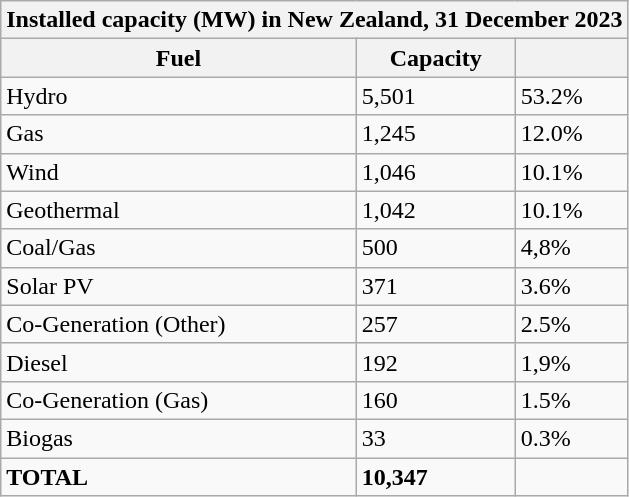<table class="wikitable">
<tr>
<th colspan="3">Installed capacity (MW) in New Zealand, 31 December 2023 </th>
</tr>
<tr>
<th>Fuel</th>
<th>Capacity</th>
<th></th>
</tr>
<tr>
<td>Hydro</td>
<td>5,501</td>
<td>53.2%</td>
</tr>
<tr>
<td>Gas</td>
<td>1,245</td>
<td>12.0%</td>
</tr>
<tr>
<td>Wind</td>
<td>1,046</td>
<td>10.1%</td>
</tr>
<tr>
<td>Geothermal</td>
<td>1,042</td>
<td>10.1%</td>
</tr>
<tr>
<td>Coal/Gas</td>
<td>500</td>
<td>4,8%</td>
</tr>
<tr>
<td>Solar PV</td>
<td>371</td>
<td>3.6%</td>
</tr>
<tr>
<td>Co-Generation (Other)</td>
<td>257</td>
<td>2.5%</td>
</tr>
<tr>
<td>Diesel</td>
<td>192</td>
<td>1,9%</td>
</tr>
<tr>
<td>Co-Generation (Gas)</td>
<td>160</td>
<td>1.5%</td>
</tr>
<tr>
<td>Biogas</td>
<td>33</td>
<td>0.3%</td>
</tr>
<tr>
<td><strong>TOTAL</strong></td>
<td><strong>10,347</strong></td>
<td></td>
</tr>
</table>
